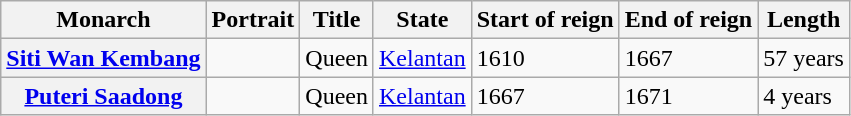<table class="wikitable sortable">
<tr>
<th>Monarch</th>
<th>Portrait</th>
<th>Title</th>
<th>State</th>
<th>Start of reign</th>
<th>End of reign</th>
<th>Length</th>
</tr>
<tr>
<th><a href='#'>Siti Wan Kembang</a></th>
<td></td>
<td>Queen</td>
<td><a href='#'>Kelantan</a></td>
<td>1610</td>
<td>1667</td>
<td>57 years</td>
</tr>
<tr>
<th><a href='#'>Puteri Saadong</a></th>
<td></td>
<td>Queen</td>
<td><a href='#'>Kelantan</a></td>
<td>1667</td>
<td>1671</td>
<td>4 years</td>
</tr>
</table>
